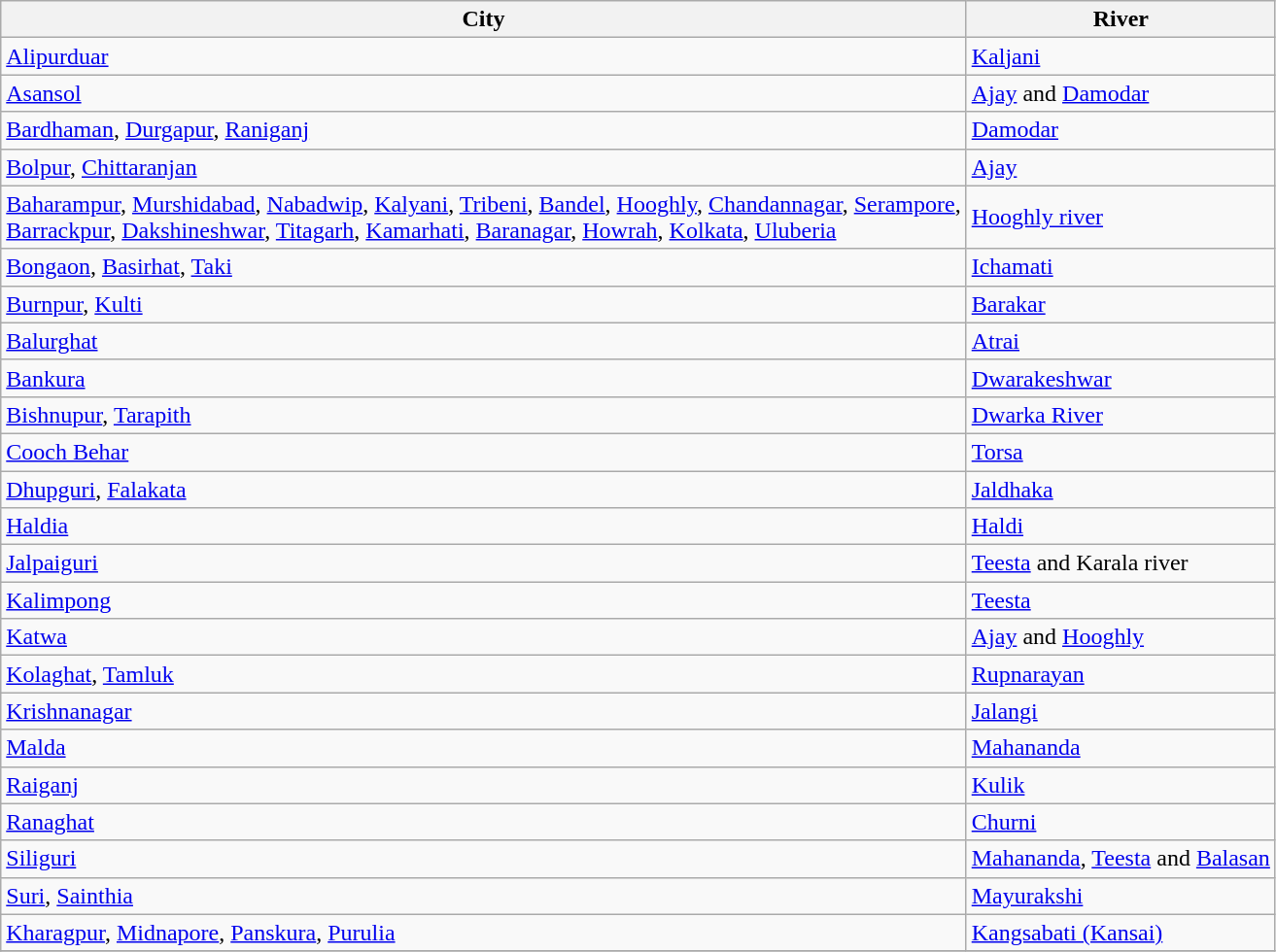<table class="wikitable sortable">
<tr>
<th>City</th>
<th>River</th>
</tr>
<tr>
<td><a href='#'>Alipurduar</a></td>
<td><a href='#'>Kaljani</a></td>
</tr>
<tr>
<td><a href='#'>Asansol</a></td>
<td><a href='#'>Ajay</a> and <a href='#'>Damodar</a></td>
</tr>
<tr>
<td><a href='#'>Bardhaman</a>, <a href='#'>Durgapur</a>, <a href='#'>Raniganj</a></td>
<td><a href='#'>Damodar</a></td>
</tr>
<tr>
<td><a href='#'>Bolpur</a>, <a href='#'>Chittaranjan</a></td>
<td><a href='#'>Ajay</a></td>
</tr>
<tr>
<td><a href='#'>Baharampur</a>, <a href='#'>Murshidabad</a>, <a href='#'>Nabadwip</a>, <a href='#'>Kalyani</a>, <a href='#'>Tribeni</a>, <a href='#'>Bandel</a>, <a href='#'>Hooghly</a>, <a href='#'>Chandannagar</a>, <a href='#'>Serampore</a>,<br><a href='#'>Barrackpur</a>, <a href='#'>Dakshineshwar</a>, <a href='#'>Titagarh</a>, <a href='#'>Kamarhati</a>, <a href='#'>Baranagar</a>, <a href='#'>Howrah</a>, <a href='#'>Kolkata</a>, <a href='#'>Uluberia</a></td>
<td><a href='#'>Hooghly river</a></td>
</tr>
<tr>
<td><a href='#'>Bongaon</a>, <a href='#'>Basirhat</a>, <a href='#'>Taki</a></td>
<td><a href='#'>Ichamati</a></td>
</tr>
<tr>
<td><a href='#'>Burnpur</a>, <a href='#'>Kulti</a></td>
<td><a href='#'>Barakar</a></td>
</tr>
<tr>
<td><a href='#'>Balurghat</a></td>
<td><a href='#'>Atrai</a></td>
</tr>
<tr>
<td><a href='#'>Bankura</a></td>
<td><a href='#'>Dwarakeshwar</a></td>
</tr>
<tr>
<td><a href='#'>Bishnupur</a>, <a href='#'>Tarapith</a></td>
<td><a href='#'>Dwarka River</a></td>
</tr>
<tr>
<td><a href='#'>Cooch Behar</a></td>
<td><a href='#'>Torsa</a></td>
</tr>
<tr>
<td><a href='#'>Dhupguri</a>, <a href='#'>Falakata</a></td>
<td><a href='#'>Jaldhaka</a></td>
</tr>
<tr>
<td><a href='#'>Haldia</a></td>
<td><a href='#'>Haldi</a></td>
</tr>
<tr>
<td><a href='#'>Jalpaiguri</a></td>
<td><a href='#'>Teesta</a> and Karala river</td>
</tr>
<tr>
<td><a href='#'>Kalimpong</a></td>
<td><a href='#'>Teesta</a></td>
</tr>
<tr>
<td><a href='#'>Katwa</a></td>
<td><a href='#'>Ajay</a> and <a href='#'>Hooghly</a></td>
</tr>
<tr>
<td><a href='#'>Kolaghat</a>, <a href='#'>Tamluk</a></td>
<td><a href='#'>Rupnarayan</a></td>
</tr>
<tr>
<td><a href='#'>Krishnanagar</a></td>
<td><a href='#'>Jalangi</a></td>
</tr>
<tr>
<td><a href='#'>Malda</a></td>
<td><a href='#'>Mahananda</a></td>
</tr>
<tr>
<td><a href='#'>Raiganj</a></td>
<td><a href='#'>Kulik</a></td>
</tr>
<tr>
<td><a href='#'>Ranaghat</a></td>
<td><a href='#'>Churni</a></td>
</tr>
<tr>
<td><a href='#'>Siliguri</a></td>
<td><a href='#'>Mahananda</a>, <a href='#'>Teesta</a> and <a href='#'>Balasan</a></td>
</tr>
<tr>
<td><a href='#'>Suri</a>, <a href='#'>Sainthia</a></td>
<td><a href='#'>Mayurakshi</a></td>
</tr>
<tr>
<td><a href='#'>Kharagpur</a>, <a href='#'>Midnapore</a>, <a href='#'>Panskura</a>, <a href='#'>Purulia</a></td>
<td><a href='#'>Kangsabati (Kansai)</a></td>
</tr>
<tr>
</tr>
</table>
